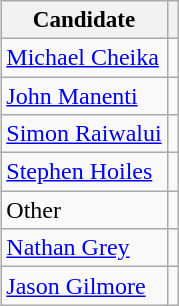<table class="wikitable" style="float: right">
<tr style="font-size: 96%;">
<th>Candidate</th>
<th></th>
</tr>
<tr>
<td> <a href='#'>Michael Cheika</a></td>
<td></td>
</tr>
<tr>
<td> <a href='#'>John Manenti</a></td>
<td></td>
</tr>
<tr>
<td> <a href='#'>Simon Raiwalui</a></td>
<td></td>
</tr>
<tr>
<td> <a href='#'>Stephen Hoiles</a></td>
<td></td>
</tr>
<tr>
<td>Other</td>
<td></td>
</tr>
<tr>
<td> <a href='#'>Nathan Grey</a></td>
<td></td>
</tr>
<tr>
<td> <a href='#'>Jason Gilmore</a></td>
<td></td>
</tr>
</table>
